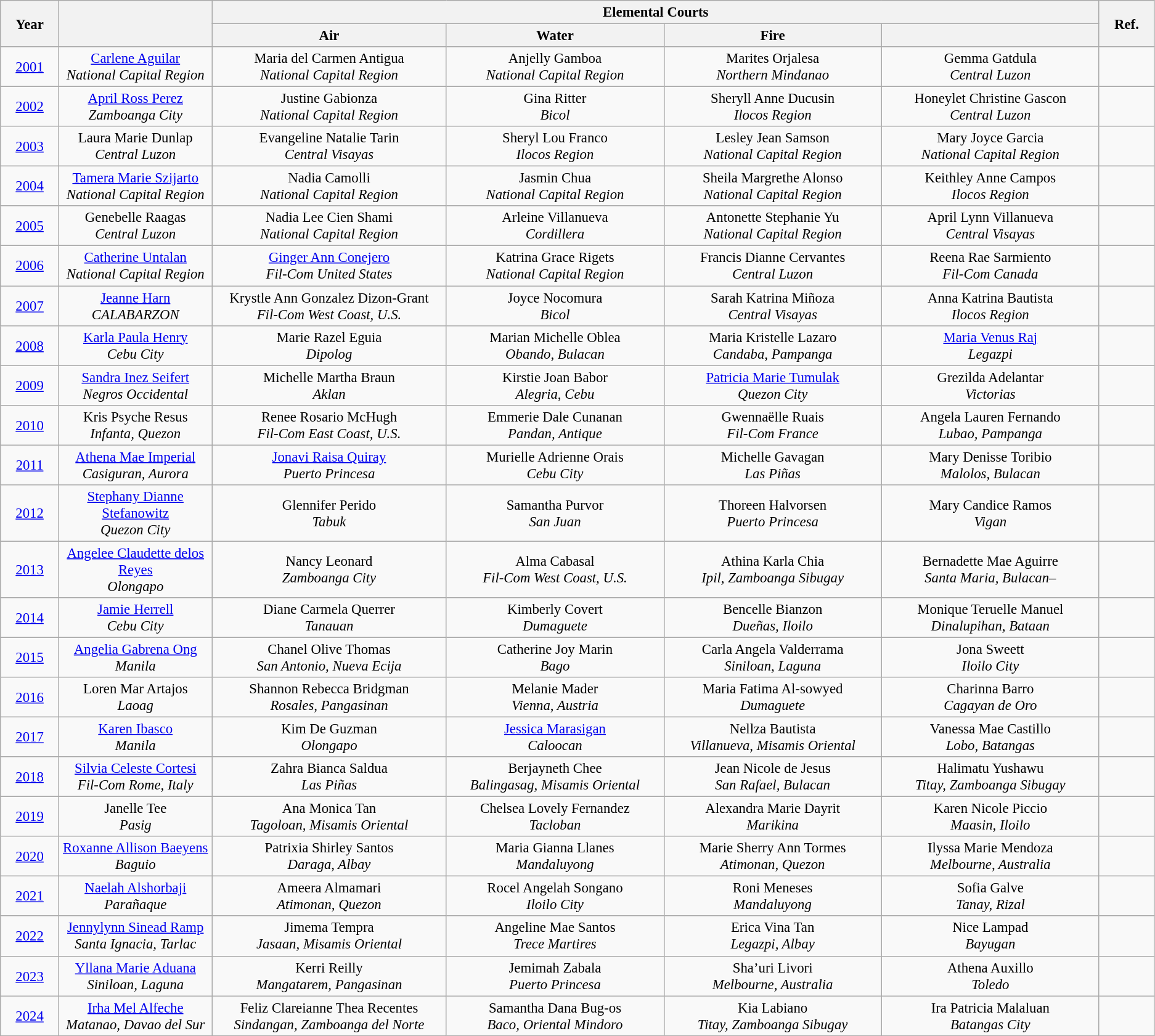<table class="wikitable" style="font-size: 95%; text-align:center">
<tr>
<th style="width:02%;" scope="col" rowspan="2">Year</th>
<th rowspan="2" style="width:05%;"></th>
<th colspan="4">Elemental Courts</th>
<th rowspan="2" style="width:02%;">Ref.</th>
</tr>
<tr>
<th style="width:10%;">Air</th>
<th style="width:9.3%;">Water</th>
<th style="width:9.3%;">Fire</th>
<th style="width:9.3%;"></th>
</tr>
<tr>
<td><a href='#'>2001</a></td>
<td><a href='#'>Carlene Aguilar</a><br><em>National Capital Region</em></td>
<td>Maria del Carmen Antigua<br><em>National Capital Region</em></td>
<td>Anjelly Gamboa<br><em>National Capital Region</em></td>
<td>Marites Orjalesa<br><em>Northern Mindanao</em></td>
<td>Gemma Gatdula<br><em>Central Luzon</em></td>
<td></td>
</tr>
<tr>
<td><a href='#'>2002</a></td>
<td><a href='#'>April Ross Perez</a><br><em>Zamboanga City</em></td>
<td>Justine Gabionza<br><em>National Capital Region</em></td>
<td>Gina Ritter<br><em>Bicol</em></td>
<td>Sheryll Anne Ducusin<br><em>Ilocos Region</em></td>
<td>Honeylet Christine Gascon<br><em>Central Luzon</em></td>
<td></td>
</tr>
<tr>
<td><a href='#'>2003</a></td>
<td>Laura Marie Dunlap<br><em>Central Luzon</em></td>
<td>Evangeline Natalie Tarin<br><em>Central Visayas</em></td>
<td>Sheryl Lou Franco<br><em>Ilocos Region</em></td>
<td>Lesley Jean Samson<br><em>National Capital Region</em></td>
<td>Mary Joyce Garcia<br><em>National Capital Region</em></td>
<td></td>
</tr>
<tr>
<td><a href='#'>2004</a></td>
<td><a href='#'>Tamera Marie Szijarto</a><br><em>National Capital Region</em></td>
<td>Nadia Camolli<br><em>National Capital Region</em></td>
<td>Jasmin Chua<br><em>National Capital Region</em></td>
<td>Sheila Margrethe Alonso<br><em>National Capital Region</em></td>
<td>Keithley Anne Campos<br><em>Ilocos Region</em></td>
<td></td>
</tr>
<tr>
<td><a href='#'>2005</a></td>
<td>Genebelle Raagas<br><em>Central Luzon</em></td>
<td>Nadia Lee Cien Shami<br><em>National Capital Region</em></td>
<td>Arleine Villanueva<br><em>Cordillera</em></td>
<td>Antonette Stephanie Yu<br><em>National Capital Region</em></td>
<td>April Lynn Villanueva<br><em>Central Visayas</em></td>
<td></td>
</tr>
<tr>
<td><a href='#'>2006</a></td>
<td><a href='#'>Catherine Untalan</a><br><em>National Capital Region</em></td>
<td><a href='#'>Ginger Ann Conejero</a><br><em>Fil-Com United States</em></td>
<td>Katrina Grace Rigets<br><em>National Capital Region</em></td>
<td>Francis Dianne Cervantes<br><em>Central Luzon</em></td>
<td>Reena Rae Sarmiento<br><em>Fil-Com Canada</em></td>
<td></td>
</tr>
<tr>
<td><a href='#'>2007</a></td>
<td><a href='#'>Jeanne Harn</a><br><em>CALABARZON</em></td>
<td>Krystle Ann Gonzalez Dizon-Grant<br><em>Fil-Com West Coast, U.S.</em></td>
<td>Joyce Nocomura<br><em>Bicol</em></td>
<td>Sarah Katrina Miñoza<br><em>Central Visayas</em></td>
<td>Anna Katrina Bautista<br><em>Ilocos Region</em></td>
<td></td>
</tr>
<tr>
<td><a href='#'>2008</a></td>
<td><a href='#'>Karla Paula Henry</a><br><em>Cebu City </em></td>
<td>Marie Razel Eguia<br><em>Dipolog</em></td>
<td>Marian Michelle Oblea<br><em>Obando, Bulacan</em></td>
<td>Maria Kristelle Lazaro<br><em>Candaba, Pampanga</em></td>
<td><a href='#'>Maria Venus Raj</a><br><em>Legazpi</em></td>
<td></td>
</tr>
<tr>
<td><a href='#'>2009</a></td>
<td><a href='#'>Sandra Inez Seifert</a><br><em>Negros Occidental</em></td>
<td>Michelle Martha Braun<br><em>Aklan</em></td>
<td>Kirstie Joan Babor<br><em>Alegria, Cebu </em></td>
<td><a href='#'>Patricia Marie Tumulak</a><br><em>Quezon City</em></td>
<td>Grezilda Adelantar<br><em>Victorias</em></td>
<td></td>
</tr>
<tr>
<td><a href='#'>2010</a></td>
<td>Kris Psyche Resus<br><em>	Infanta, Quezon </em></td>
<td>Renee Rosario McHugh<br><em>	Fil-Com East Coast, U.S.</em></td>
<td>Emmerie Dale Cunanan<br><em>	Pandan, Antique</em></td>
<td>Gwennaëlle Ruais<br><em>	Fil-Com France</em></td>
<td>Angela Lauren Fernando<br><em>Lubao, Pampanga </em></td>
<td></td>
</tr>
<tr>
<td><a href='#'>2011</a></td>
<td><a href='#'>Athena Mae Imperial</a><br><em>Casiguran, Aurora</em></td>
<td><a href='#'>Jonavi Raisa Quiray</a><br><em>Puerto Princesa</em></td>
<td>Murielle Adrienne Orais<br><em>Cebu City</em></td>
<td>Michelle Gavagan<br><em>	Las Piñas</em></td>
<td>Mary Denisse Toribio<br><em>Malolos, Bulacan</em></td>
<td></td>
</tr>
<tr>
<td><a href='#'>2012</a></td>
<td><a href='#'>Stephany Dianne Stefanowitz</a><br><em>Quezon City</em></td>
<td>Glennifer Perido<br><em>Tabuk</em></td>
<td>Samantha Purvor<br><em>San Juan</em></td>
<td>Thoreen Halvorsen<br><em>Puerto Princesa</em></td>
<td>Mary Candice Ramos<br><em>Vigan</em></td>
<td></td>
</tr>
<tr>
<td><a href='#'>2013</a></td>
<td><a href='#'>Angelee Claudette delos Reyes</a><br><em>Olongapo</em></td>
<td>Nancy Leonard<br><em>Zamboanga City</em></td>
<td>Alma Cabasal<br><em>Fil-Com West Coast, U.S. </em></td>
<td>Athina Karla Chia<br><em>Ipil, Zamboanga Sibugay</em></td>
<td>Bernadette Mae Aguirre<br><em>Santa Maria, Bulacan–</em></td>
<td></td>
</tr>
<tr>
<td><a href='#'>2014</a></td>
<td><a href='#'>Jamie Herrell</a><br><em>Cebu City</em></td>
<td>Diane Carmela Querrer<br><em>Tanauan</em></td>
<td>Kimberly Covert<br><em>Dumaguete</em></td>
<td>Bencelle Bianzon<br><em>Dueñas, Iloilo</em></td>
<td>Monique Teruelle Manuel<br><em>Dinalupihan, Bataan</em></td>
<td></td>
</tr>
<tr>
<td><a href='#'>2015</a></td>
<td><a href='#'>Angelia Gabrena Ong</a><br><em>Manila </em></td>
<td>Chanel Olive Thomas<br><em>San Antonio, Nueva Ecija</em></td>
<td>Catherine Joy Marin<br><em>Bago</em></td>
<td>Carla Angela Valderrama<br><em>Siniloan, Laguna</em></td>
<td>Jona Sweett<br><em>Iloilo City </em></td>
<td></td>
</tr>
<tr>
<td><a href='#'>2016</a></td>
<td>Loren Mar Artajos<br><em>Laoag</em></td>
<td>Shannon Rebecca Bridgman<br><em>Rosales, Pangasinan</em></td>
<td>Melanie Mader<br><em>Vienna, Austria </em></td>
<td>Maria Fatima Al-sowyed<br><em>Dumaguete</em></td>
<td>Charinna Barro<br><em>Cagayan de Oro</em></td>
<td></td>
</tr>
<tr>
<td><a href='#'>2017</a></td>
<td><a href='#'>Karen Ibasco</a><br><em>Manila</em></td>
<td>Kim De Guzman<br><em>Olongapo </em></td>
<td><a href='#'>Jessica Marasigan</a><br><em>Caloocan</em></td>
<td>Nellza Bautista<br><em>Villanueva, Misamis Oriental </em></td>
<td>Vanessa Mae Castillo<br><em>Lobo, Batangas </em></td>
<td></td>
</tr>
<tr>
<td><a href='#'>2018</a></td>
<td><a href='#'>Silvia Celeste Cortesi</a><br><em>Fil-Com Rome, Italy</em></td>
<td>Zahra Bianca Saldua<br><em>Las Piñas</em></td>
<td>Berjayneth Chee<br><em>Balingasag, Misamis Oriental</em></td>
<td>Jean Nicole de Jesus<br><em>San Rafael, Bulacan </em></td>
<td>Halimatu Yushawu<br><em>Titay, Zamboanga Sibugay </em></td>
<td></td>
</tr>
<tr>
<td><a href='#'>2019</a></td>
<td>Janelle Tee<br><em>Pasig</em></td>
<td>Ana Monica Tan<br><em>Tagoloan, Misamis Oriental</em></td>
<td>Chelsea Lovely Fernandez<br><em>Tacloban</em></td>
<td>Alexandra Marie Dayrit<br><em>Marikina </em></td>
<td>Karen Nicole Piccio<br><em>Maasin, Iloilo </em></td>
<td></td>
</tr>
<tr>
<td><a href='#'>2020</a></td>
<td><a href='#'>Roxanne Allison Baeyens</a><br><em>Baguio</em></td>
<td>Patrixia Shirley Santos<br><em>Daraga, Albay </em></td>
<td>Maria Gianna Llanes<br><em>Mandaluyong</em></td>
<td>Marie Sherry Ann Tormes<br><em>Atimonan, Quezon</em></td>
<td>Ilyssa Marie Mendoza<br><em>Melbourne, Australia </em></td>
<td></td>
</tr>
<tr>
<td><a href='#'>2021</a></td>
<td><a href='#'>Naelah Alshorbaji</a><br><em>Parañaque</em></td>
<td>Ameera Almamari<br><em>Atimonan, Quezon</em></td>
<td>Rocel Angelah Songano<br><em>Iloilo City</em></td>
<td>Roni Meneses<br><em>Mandaluyong</em></td>
<td>Sofia Galve<br><em>Tanay, Rizal</em></td>
<td></td>
</tr>
<tr>
<td><a href='#'>2022</a></td>
<td><a href='#'>Jennylynn Sinead Ramp</a><br><em>Santa Ignacia, Tarlac </em></td>
<td>Jimema Tempra<br><em>Jasaan, Misamis Oriental</em></td>
<td>Angeline Mae Santos<br><em>Trece Martires</em></td>
<td>Erica Vina Tan<br><em>Legazpi, Albay</em></td>
<td>Nice Lampad<br><em>Bayugan</em></td>
<td></td>
</tr>
<tr>
<td><a href='#'>2023</a></td>
<td><a href='#'>Yllana Marie Aduana</a><br><em>Siniloan, Laguna</em></td>
<td>Kerri Reilly<br><em>Mangatarem, Pangasinan</em></td>
<td>Jemimah Zabala<br><em>Puerto Princesa</em></td>
<td>Sha’uri Livori<br><em>Melbourne, Australia</em></td>
<td>Athena Auxillo<br><em>Toledo</em></td>
<td></td>
</tr>
<tr>
<td><a href='#'>2024</a></td>
<td><a href='#'>Irha Mel Alfeche</a><br><em>Matanao, Davao del Sur</em></td>
<td>Feliz Clareianne Thea Recentes<br><em>Sindangan, Zamboanga del Norte</em></td>
<td>Samantha Dana Bug-os<br><em>Baco, Oriental Mindoro</em></td>
<td>Kia Labiano<br><em>Titay, Zamboanga Sibugay</em></td>
<td>Ira Patricia Malaluan<br><em>Batangas City</em></td>
<td></td>
</tr>
</table>
